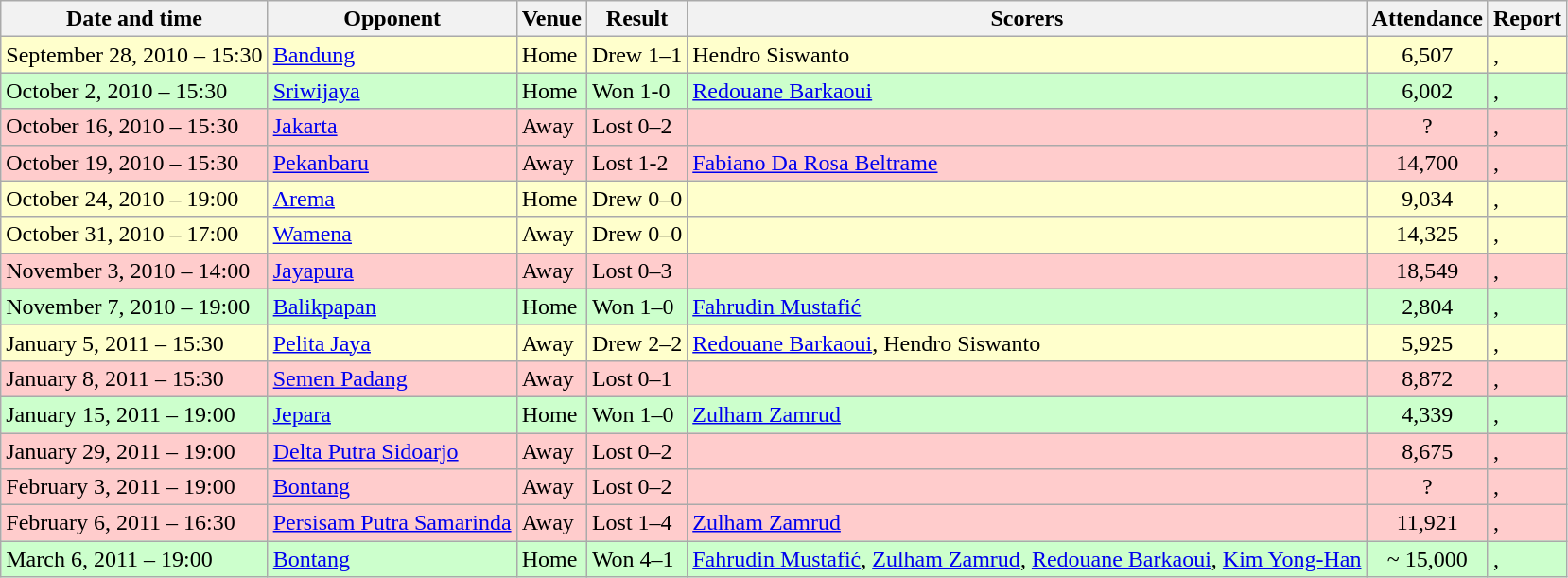<table class="wikitable">
<tr>
<th>Date and time</th>
<th>Opponent</th>
<th>Venue</th>
<th>Result</th>
<th>Scorers</th>
<th>Attendance</th>
<th>Report</th>
</tr>
<tr style="background-color: #FFFFCC;">
<td>September 28, 2010 – 15:30</td>
<td><a href='#'>Bandung</a></td>
<td>Home</td>
<td>Drew 1–1</td>
<td>Hendro Siswanto</td>
<td align="center">6,507</td>
<td>, </td>
</tr>
<tr style="background-color: #CCFFCC;">
<td>October 2, 2010 – 15:30</td>
<td><a href='#'>Sriwijaya</a></td>
<td>Home</td>
<td>Won 1-0</td>
<td><a href='#'>Redouane Barkaoui</a></td>
<td align="center">6,002</td>
<td>, </td>
</tr>
<tr style="background-color: #FFCCCC;">
<td>October 16, 2010 – 15:30</td>
<td><a href='#'>Jakarta</a></td>
<td>Away</td>
<td>Lost 0–2</td>
<td></td>
<td align="center">?</td>
<td>, </td>
</tr>
<tr style="background-color: #FFCCCC;">
<td>October 19, 2010 – 15:30</td>
<td><a href='#'>Pekanbaru</a></td>
<td>Away</td>
<td>Lost 1-2</td>
<td><a href='#'>Fabiano Da Rosa Beltrame</a></td>
<td align="center">14,700</td>
<td>, </td>
</tr>
<tr style="background-color: #FFFFCC;">
<td>October 24, 2010 – 19:00</td>
<td><a href='#'>Arema</a></td>
<td>Home</td>
<td>Drew 0–0</td>
<td></td>
<td align="center">9,034</td>
<td>, </td>
</tr>
<tr style="background-color: #FFFFCC;">
<td>October 31, 2010 – 17:00</td>
<td><a href='#'>Wamena</a></td>
<td>Away</td>
<td>Drew 0–0</td>
<td></td>
<td align="center">14,325</td>
<td>, </td>
</tr>
<tr style="background-color: #FFCCCC;">
<td>November 3, 2010 – 14:00</td>
<td><a href='#'>Jayapura</a></td>
<td>Away</td>
<td>Lost 0–3</td>
<td></td>
<td align="center">18,549</td>
<td>, </td>
</tr>
<tr style="background-color: #CCFFCC;">
<td>November 7, 2010 – 19:00</td>
<td><a href='#'>Balikpapan</a></td>
<td>Home</td>
<td>Won 1–0</td>
<td><a href='#'>Fahrudin Mustafić</a></td>
<td align="center">2,804</td>
<td>, </td>
</tr>
<tr style="background-color: #FFFFCC;">
<td>January 5, 2011 – 15:30</td>
<td><a href='#'>Pelita Jaya</a></td>
<td>Away</td>
<td>Drew 2–2</td>
<td><a href='#'>Redouane Barkaoui</a>, Hendro Siswanto</td>
<td align="center">5,925</td>
<td>, </td>
</tr>
<tr style="background-color: #FFCCCC;">
<td>January 8, 2011 – 15:30</td>
<td><a href='#'>Semen Padang</a></td>
<td>Away</td>
<td>Lost 0–1</td>
<td></td>
<td align="center">8,872</td>
<td>, </td>
</tr>
<tr style="background-color: #CCFFCC;">
<td>January 15, 2011 – 19:00</td>
<td><a href='#'>Jepara</a></td>
<td>Home</td>
<td>Won 1–0</td>
<td><a href='#'>Zulham Zamrud</a></td>
<td align="center">4,339</td>
<td>, </td>
</tr>
<tr style="background-color: #FFCCCC;">
<td>January 29, 2011 – 19:00</td>
<td><a href='#'>Delta Putra Sidoarjo</a></td>
<td>Away</td>
<td>Lost 0–2</td>
<td></td>
<td align="center">8,675</td>
<td>, </td>
</tr>
<tr style="background-color: #FFCCCC;">
<td>February 3, 2011 – 19:00</td>
<td><a href='#'>Bontang</a></td>
<td>Away</td>
<td>Lost 0–2</td>
<td></td>
<td align="center">?</td>
<td>, </td>
</tr>
<tr style="background-color: #FFCCCC;">
<td>February 6, 2011 – 16:30</td>
<td><a href='#'>Persisam Putra Samarinda</a></td>
<td>Away</td>
<td>Lost 1–4</td>
<td><a href='#'>Zulham Zamrud</a></td>
<td align="center">11,921</td>
<td>, </td>
</tr>
<tr style="background-color: #CCFFCC;">
<td>March 6, 2011 – 19:00</td>
<td><a href='#'>Bontang</a></td>
<td>Home</td>
<td>Won 4–1</td>
<td><a href='#'>Fahrudin Mustafić</a>, <a href='#'>Zulham Zamrud</a>, <a href='#'>Redouane Barkaoui</a>, <a href='#'>Kim Yong-Han</a></td>
<td align="center">~ 15,000</td>
<td>, </td>
</tr>
</table>
